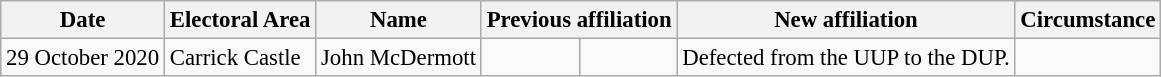<table class="wikitable" style="font-size: 95%">
<tr>
<th>Date</th>
<th>Electoral Area</th>
<th>Name</th>
<th colspan="2">Previous affiliation</th>
<th colspan="2">New affiliation</th>
<th>Circumstance</th>
</tr>
<tr>
<td>29 October 2020</td>
<td>Carrick Castle</td>
<td>John McDermott</td>
<td></td>
<td></td>
<td>Defected from the UUP to the DUP.</td>
</tr>
</table>
